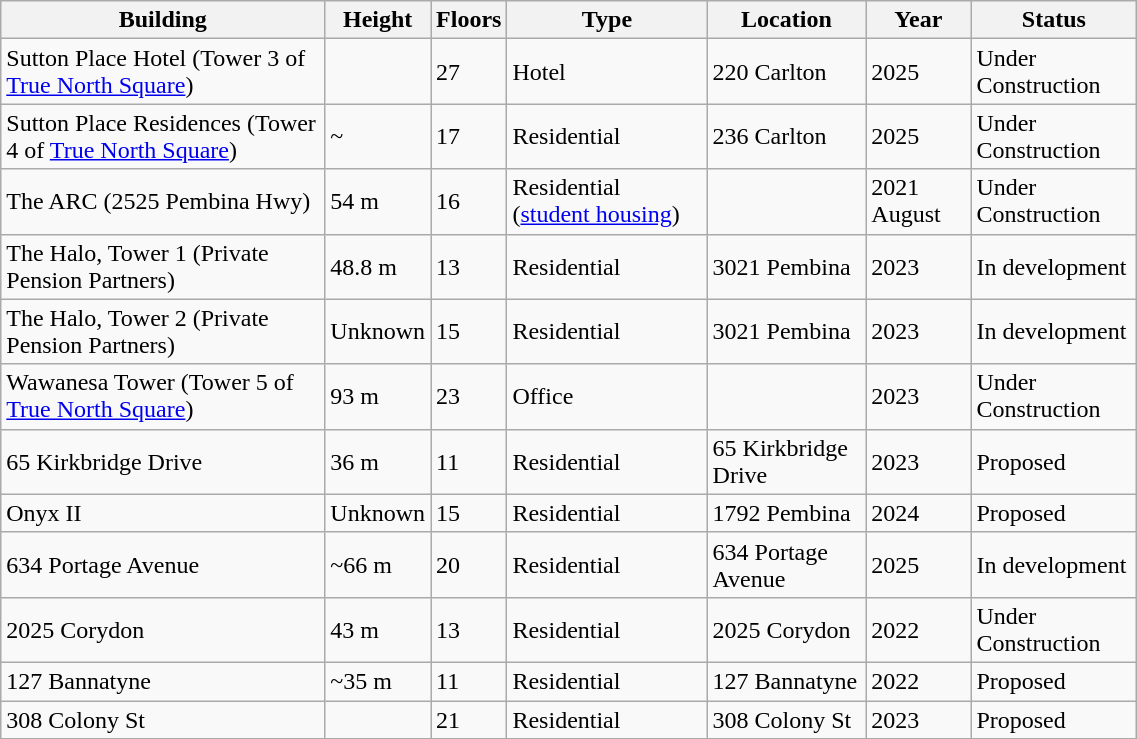<table class="wikitable sortable" width="60%">
<tr>
<th>Building</th>
<th>Height</th>
<th>Floors</th>
<th>Type</th>
<th>Location</th>
<th>Year</th>
<th>Status</th>
</tr>
<tr>
<td>Sutton Place Hotel (Tower 3 of <a href='#'>True North Square</a>)</td>
<td></td>
<td>27</td>
<td>Hotel</td>
<td>220 Carlton</td>
<td>2025</td>
<td>Under Construction</td>
</tr>
<tr>
<td>Sutton Place Residences (Tower 4 of <a href='#'>True North Square</a>)</td>
<td>~</td>
<td>17</td>
<td>Residential</td>
<td>236 Carlton</td>
<td>2025</td>
<td>Under Construction</td>
</tr>
<tr>
<td>The ARC (2525 Pembina Hwy)</td>
<td>54 m</td>
<td>16</td>
<td>Residential (<a href='#'>student housing</a>)</td>
<td></td>
<td>2021 August</td>
<td>Under Construction</td>
</tr>
<tr>
<td>The Halo, Tower 1 (Private Pension Partners)</td>
<td>48.8 m</td>
<td>13</td>
<td>Residential</td>
<td>3021 Pembina</td>
<td>2023</td>
<td>In development</td>
</tr>
<tr>
<td>The Halo, Tower 2 (Private Pension Partners)</td>
<td>Unknown</td>
<td>15</td>
<td>Residential</td>
<td>3021 Pembina</td>
<td>2023</td>
<td>In development</td>
</tr>
<tr>
<td>Wawanesa Tower (Tower 5 of <a href='#'>True North Square</a>)</td>
<td>93 m</td>
<td>23</td>
<td>Office</td>
<td></td>
<td>2023</td>
<td>Under Construction</td>
</tr>
<tr>
<td>65 Kirkbridge Drive</td>
<td>36 m</td>
<td>11</td>
<td>Residential</td>
<td>65 Kirkbridge Drive</td>
<td>2023</td>
<td>Proposed</td>
</tr>
<tr>
<td>Onyx II</td>
<td>Unknown</td>
<td>15</td>
<td>Residential</td>
<td>1792 Pembina</td>
<td>2024</td>
<td>Proposed</td>
</tr>
<tr>
<td>634 Portage Avenue</td>
<td>~66 m</td>
<td>20</td>
<td>Residential</td>
<td>634 Portage Avenue</td>
<td>2025</td>
<td>In development</td>
</tr>
<tr>
<td>2025 Corydon</td>
<td>43 m</td>
<td>13</td>
<td>Residential</td>
<td>2025 Corydon</td>
<td>2022</td>
<td>Under Construction</td>
</tr>
<tr>
<td>127 Bannatyne</td>
<td>~35 m</td>
<td>11</td>
<td>Residential</td>
<td>127 Bannatyne</td>
<td>2022</td>
<td>Proposed</td>
</tr>
<tr>
<td>308 Colony St</td>
<td></td>
<td>21</td>
<td>Residential</td>
<td>308 Colony St</td>
<td>2023</td>
<td>Proposed</td>
</tr>
<tr>
</tr>
</table>
